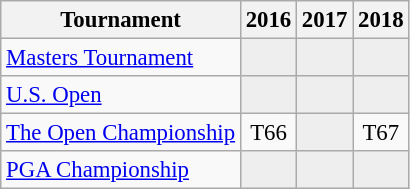<table class="wikitable" style="font-size:95%;text-align:center;">
<tr>
<th>Tournament</th>
<th>2016</th>
<th>2017</th>
<th>2018</th>
</tr>
<tr>
<td align=left><a href='#'>Masters Tournament</a></td>
<td style="background:#eeeeee;"></td>
<td style="background:#eeeeee;"></td>
<td style="background:#eeeeee;"></td>
</tr>
<tr>
<td align=left><a href='#'>U.S. Open</a></td>
<td style="background:#eeeeee;"></td>
<td style="background:#eeeeee;"></td>
<td style="background:#eeeeee;"></td>
</tr>
<tr>
<td align=left><a href='#'>The Open Championship</a></td>
<td>T66</td>
<td style="background:#eeeeee;"></td>
<td>T67</td>
</tr>
<tr>
<td align=left><a href='#'>PGA Championship</a></td>
<td style="background:#eeeeee;"></td>
<td style="background:#eeeeee;"></td>
<td style="background:#eeeeee;"></td>
</tr>
</table>
